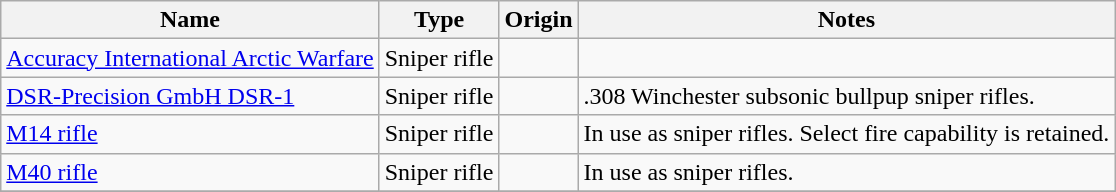<table class="wikitable" ; text-align:"center;">
<tr>
<th>Name</th>
<th>Type</th>
<th>Origin</th>
<th>Notes</th>
</tr>
<tr>
<td><a href='#'>Accuracy International Arctic Warfare</a></td>
<td>Sniper rifle</td>
<td></td>
<td></td>
</tr>
<tr>
<td><a href='#'>DSR-Precision GmbH DSR-1</a></td>
<td>Sniper rifle</td>
<td></td>
<td>.308 Winchester subsonic bullpup sniper rifles.</td>
</tr>
<tr>
<td><a href='#'>M14 rifle</a></td>
<td>Sniper rifle</td>
<td></td>
<td>In use as sniper rifles. Select fire capability is retained.</td>
</tr>
<tr>
<td><a href='#'>M40 rifle</a></td>
<td>Sniper rifle</td>
<td></td>
<td>In use as sniper rifles.</td>
</tr>
<tr>
</tr>
</table>
